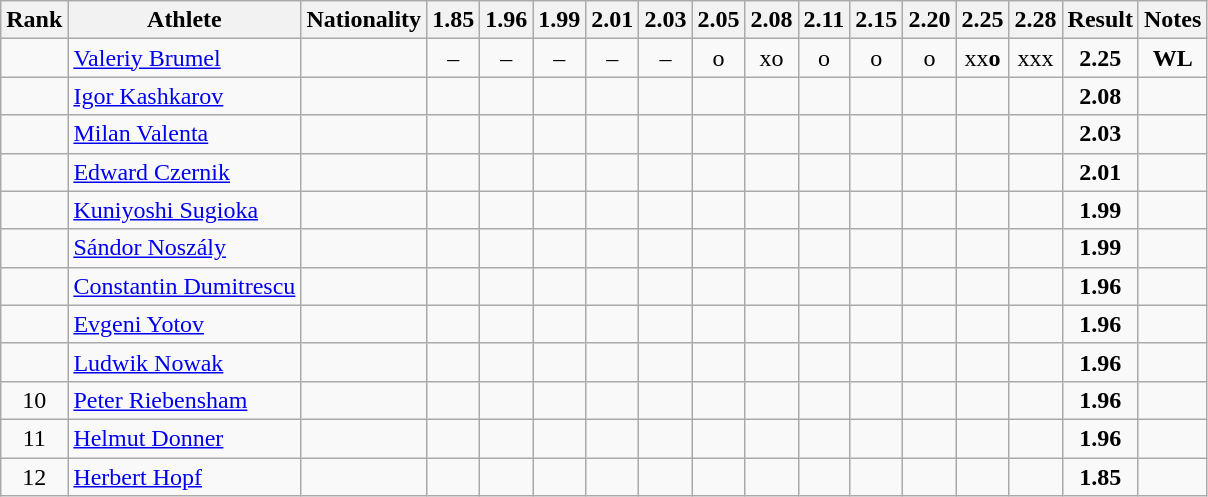<table class="wikitable sortable" style="text-align:center">
<tr>
<th>Rank</th>
<th>Athlete</th>
<th>Nationality</th>
<th>1.85</th>
<th>1.96</th>
<th>1.99</th>
<th>2.01</th>
<th>2.03</th>
<th>2.05</th>
<th>2.08</th>
<th>2.11</th>
<th>2.15</th>
<th>2.20</th>
<th>2.25</th>
<th>2.28</th>
<th>Result</th>
<th>Notes</th>
</tr>
<tr>
<td></td>
<td align=left><a href='#'>Valeriy Brumel</a></td>
<td align=left></td>
<td>–</td>
<td>–</td>
<td>–</td>
<td>–</td>
<td>–</td>
<td>o</td>
<td>xo</td>
<td>o</td>
<td>o</td>
<td>o</td>
<td>xx<strong>o</strong></td>
<td>xxx</td>
<td><strong>2.25</strong></td>
<td><strong>WL</strong></td>
</tr>
<tr>
<td></td>
<td align=left><a href='#'>Igor Kashkarov</a></td>
<td align=left></td>
<td></td>
<td></td>
<td></td>
<td></td>
<td></td>
<td></td>
<td></td>
<td></td>
<td></td>
<td></td>
<td></td>
<td></td>
<td><strong>2.08</strong></td>
<td></td>
</tr>
<tr>
<td></td>
<td align=left><a href='#'>Milan Valenta</a></td>
<td align=left></td>
<td></td>
<td></td>
<td></td>
<td></td>
<td></td>
<td></td>
<td></td>
<td></td>
<td></td>
<td></td>
<td></td>
<td></td>
<td><strong>2.03</strong></td>
<td></td>
</tr>
<tr>
<td></td>
<td align=left><a href='#'>Edward Czernik</a></td>
<td align=left></td>
<td></td>
<td></td>
<td></td>
<td></td>
<td></td>
<td></td>
<td></td>
<td></td>
<td></td>
<td></td>
<td></td>
<td></td>
<td><strong>2.01</strong></td>
<td></td>
</tr>
<tr>
<td></td>
<td align=left><a href='#'>Kuniyoshi Sugioka</a></td>
<td align=left></td>
<td></td>
<td></td>
<td></td>
<td></td>
<td></td>
<td></td>
<td></td>
<td></td>
<td></td>
<td></td>
<td></td>
<td></td>
<td><strong>1.99</strong></td>
<td></td>
</tr>
<tr>
<td></td>
<td align=left><a href='#'>Sándor Noszály</a></td>
<td align=left></td>
<td></td>
<td></td>
<td></td>
<td></td>
<td></td>
<td></td>
<td></td>
<td></td>
<td></td>
<td></td>
<td></td>
<td></td>
<td><strong>1.99</strong></td>
<td></td>
</tr>
<tr>
<td></td>
<td align=left><a href='#'>Constantin Dumitrescu</a></td>
<td align=left></td>
<td></td>
<td></td>
<td></td>
<td></td>
<td></td>
<td></td>
<td></td>
<td></td>
<td></td>
<td></td>
<td></td>
<td></td>
<td><strong>1.96</strong></td>
<td></td>
</tr>
<tr>
<td></td>
<td align=left><a href='#'>Evgeni Yotov</a></td>
<td align=left></td>
<td></td>
<td></td>
<td></td>
<td></td>
<td></td>
<td></td>
<td></td>
<td></td>
<td></td>
<td></td>
<td></td>
<td></td>
<td><strong>1.96</strong></td>
<td></td>
</tr>
<tr>
<td></td>
<td align=left><a href='#'>Ludwik Nowak</a></td>
<td align=left></td>
<td></td>
<td></td>
<td></td>
<td></td>
<td></td>
<td></td>
<td></td>
<td></td>
<td></td>
<td></td>
<td></td>
<td></td>
<td><strong>1.96</strong></td>
<td></td>
</tr>
<tr>
<td>10</td>
<td align=left><a href='#'>Peter Riebensham</a></td>
<td align=left></td>
<td></td>
<td></td>
<td></td>
<td></td>
<td></td>
<td></td>
<td></td>
<td></td>
<td></td>
<td></td>
<td></td>
<td></td>
<td><strong>1.96</strong></td>
<td></td>
</tr>
<tr>
<td>11</td>
<td align=left><a href='#'>Helmut Donner</a></td>
<td align=left></td>
<td></td>
<td></td>
<td></td>
<td></td>
<td></td>
<td></td>
<td></td>
<td></td>
<td></td>
<td></td>
<td></td>
<td></td>
<td><strong>1.96</strong></td>
<td></td>
</tr>
<tr>
<td>12</td>
<td align=left><a href='#'>Herbert Hopf</a></td>
<td align=left></td>
<td></td>
<td></td>
<td></td>
<td></td>
<td></td>
<td></td>
<td></td>
<td></td>
<td></td>
<td></td>
<td></td>
<td></td>
<td><strong>1.85</strong></td>
<td></td>
</tr>
</table>
